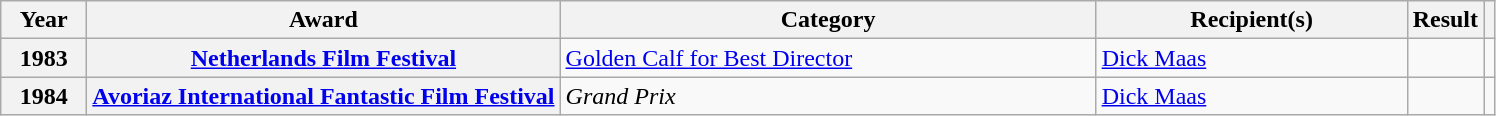<table class="wikitable sortable plainrowheaders">
<tr>
<th scope="col" ! style="width:50px;">Year</th>
<th scope="col" data-sort-type="date">Award</th>
<th scope="col" ! style="width:350px;">Category</th>
<th scope="col" ! style="width:200px;">Recipient(s)</th>
<th scope="col">Result</th>
<th scope="col" class="unsortable"></th>
</tr>
<tr>
<th scope="row">1983</th>
<th scope="row"><a href='#'>Netherlands Film Festival</a></th>
<td><a href='#'>Golden Calf for Best Director</a></td>
<td><a href='#'>Dick Maas</a></td>
<td></td>
<td></td>
</tr>
<tr>
<th scope="row">1984</th>
<th scope="row"><a href='#'>Avoriaz International Fantastic Film Festival</a></th>
<td><em>Grand Prix</em></td>
<td><a href='#'>Dick Maas</a></td>
<td></td>
<td></td>
</tr>
</table>
